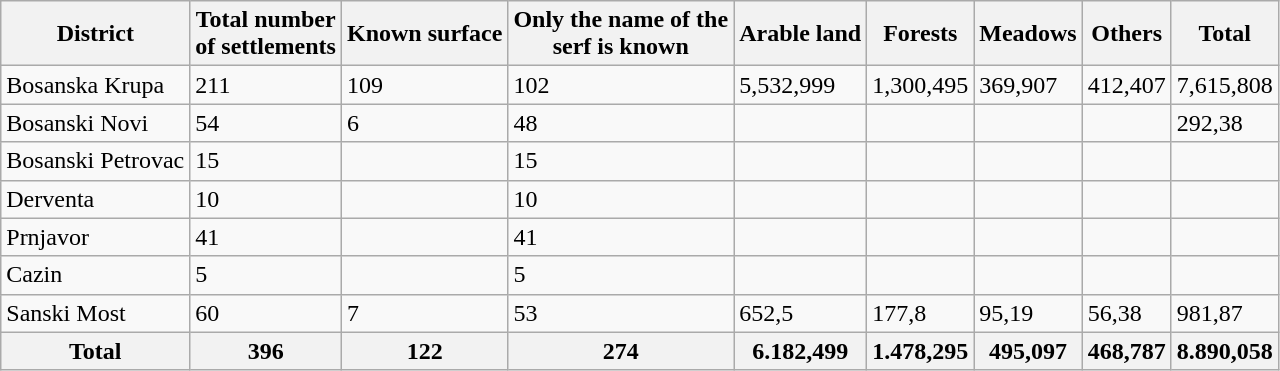<table class="wikitable">
<tr>
<th>District</th>
<th>Total number<br>of settlements</th>
<th>Known surface</th>
<th>Only the name of the<br>serf is known</th>
<th>Arable land</th>
<th>Forests</th>
<th>Meadows</th>
<th>Others</th>
<th>Total</th>
</tr>
<tr>
<td>Bosanska Krupa</td>
<td>211</td>
<td>109</td>
<td>102</td>
<td>5,532,999</td>
<td>1,300,495</td>
<td>369,907</td>
<td>412,407</td>
<td>7,615,808</td>
</tr>
<tr>
<td>Bosanski Novi</td>
<td>54</td>
<td>6</td>
<td>48</td>
<td></td>
<td></td>
<td></td>
<td></td>
<td>292,38</td>
</tr>
<tr>
<td>Bosanski Petrovac</td>
<td>15</td>
<td></td>
<td>15</td>
<td></td>
<td></td>
<td></td>
<td></td>
<td></td>
</tr>
<tr>
<td>Derventa</td>
<td>10</td>
<td></td>
<td>10</td>
<td></td>
<td></td>
<td></td>
<td></td>
<td></td>
</tr>
<tr>
<td>Prnjavor</td>
<td>41</td>
<td></td>
<td>41</td>
<td></td>
<td></td>
<td></td>
<td></td>
<td></td>
</tr>
<tr>
<td>Cazin</td>
<td>5</td>
<td></td>
<td>5</td>
<td></td>
<td></td>
<td></td>
<td></td>
<td></td>
</tr>
<tr>
<td>Sanski Most</td>
<td>60</td>
<td>7</td>
<td>53</td>
<td>652,5</td>
<td>177,8</td>
<td>95,19</td>
<td>56,38</td>
<td>981,87</td>
</tr>
<tr>
<th>Total</th>
<th>396</th>
<th>122</th>
<th>274</th>
<th>6.182,499</th>
<th>1.478,295</th>
<th>495,097</th>
<th>468,787</th>
<th>8.890,058</th>
</tr>
</table>
